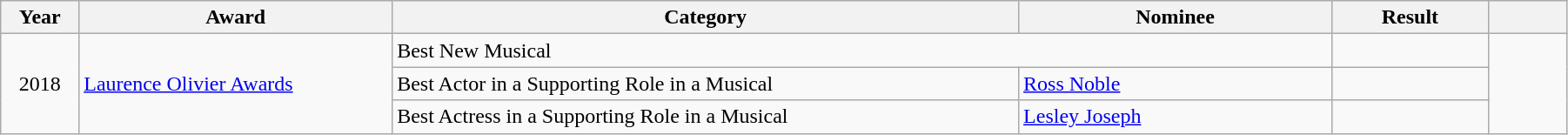<table class="wikitable" width="95%">
<tr>
<th width="5%">Year</th>
<th width="20%">Award</th>
<th width="40%">Category</th>
<th width="20%">Nominee</th>
<th width="10%">Result</th>
<th width="5%"></th>
</tr>
<tr>
<td rowspan="3" align="center">2018</td>
<td rowspan="3"><a href='#'>Laurence Olivier Awards</a></td>
<td colspan="2">Best New Musical</td>
<td></td>
<td rowspan="3" align="center"></td>
</tr>
<tr>
<td>Best Actor in a Supporting Role in a Musical</td>
<td><a href='#'>Ross Noble</a></td>
<td></td>
</tr>
<tr>
<td>Best Actress in a Supporting Role in a Musical</td>
<td><a href='#'>Lesley Joseph</a></td>
<td></td>
</tr>
</table>
